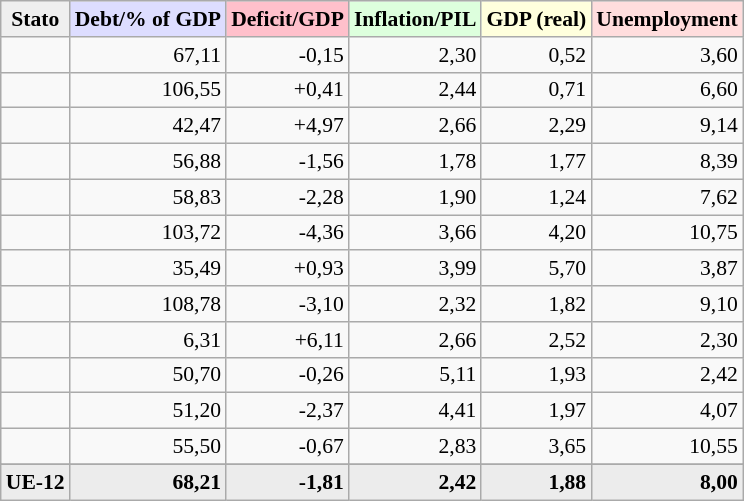<table class="wikitable sortable" style="font-size:90%;">
<tr>
<th style="background:#efefef;">Stato</th>
<th style="background:#ddddff;">Debt/% of GDP</th>
<th style="background:#ffc0cb;">Deficit/GDP</th>
<th style="background:#ddffdd;">Inflation/PIL</th>
<th style="background:#ffffdd">GDP (real)</th>
<th style="background:#ffdddd">Unemployment</th>
</tr>
<tr>
<td></td>
<td align=right>67,11</td>
<td align=right>-0,15</td>
<td align=right>2,30</td>
<td align=right>0,52</td>
<td align=right>3,60</td>
</tr>
<tr>
<td></td>
<td align=right>106,55</td>
<td align=right>+0,41</td>
<td align=right>2,44</td>
<td align=right>0,71</td>
<td align=right>6,60</td>
</tr>
<tr>
<td></td>
<td align=right>42,47</td>
<td align=right>+4,97</td>
<td align=right>2,66</td>
<td align=right>2,29</td>
<td align=right>9,14</td>
</tr>
<tr>
<td></td>
<td align=right>56,88</td>
<td align=right>-1,56</td>
<td align=right>1,78</td>
<td align=right>1,77</td>
<td align=right>8,39</td>
</tr>
<tr>
<td></td>
<td align=right>58,83</td>
<td align=right>-2,28</td>
<td align=right>1,90</td>
<td align=right>1,24</td>
<td align=right>7,62</td>
</tr>
<tr>
<td></td>
<td align=right>103,72</td>
<td align=right>-4,36</td>
<td align=right>3,66</td>
<td align=right>4,20</td>
<td align=right>10,75</td>
</tr>
<tr>
<td></td>
<td align=right>35,49</td>
<td align=right>+0,93</td>
<td align=right>3,99</td>
<td align=right>5,70</td>
<td align=right>3,87</td>
</tr>
<tr>
<td></td>
<td align=right>108,78</td>
<td align=right>-3,10</td>
<td align=right>2,32</td>
<td align=right>1,82</td>
<td align=right>9,10</td>
</tr>
<tr>
<td></td>
<td align=right>6,31</td>
<td align=right>+6,11</td>
<td align=right>2,66</td>
<td align=right>2,52</td>
<td align=right>2,30</td>
</tr>
<tr>
<td></td>
<td align=right>50,70</td>
<td align=right>-0,26</td>
<td align=right>5,11</td>
<td align=right>1,93</td>
<td align=right>2,42</td>
</tr>
<tr>
<td></td>
<td align=right>51,20</td>
<td align=right>-2,37</td>
<td align=right>4,41</td>
<td align=right>1,97</td>
<td align=right>4,07</td>
</tr>
<tr>
<td></td>
<td align=right>55,50</td>
<td align=right>-0,67</td>
<td align=right>2,83</td>
<td align=right>3,65</td>
<td align=right>10,55</td>
</tr>
<tr>
</tr>
<tr bgcolor="#ececec">
<td><strong>UE-12</strong></td>
<td align=right><strong>68,21</strong></td>
<td align=right><strong>-1,81</strong></td>
<td align=right><strong>2,42</strong></td>
<td align=right><strong>1,88</strong></td>
<td align=right><strong>8,00</strong></td>
</tr>
</table>
